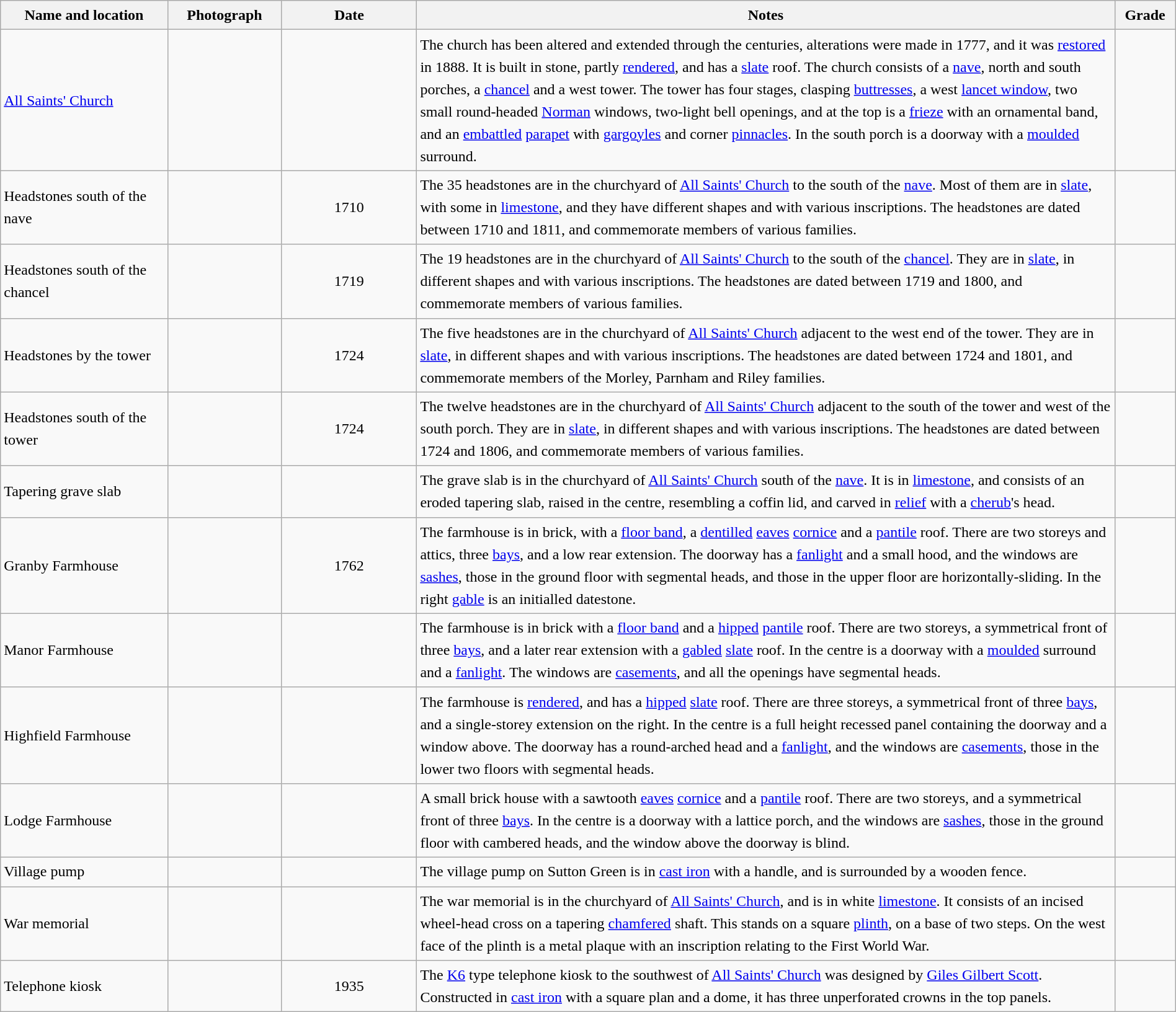<table class="wikitable sortable plainrowheaders" style="width:100%; border:0px; text-align:left; line-height:150%">
<tr>
<th scope="col"  style="width:150px">Name and location</th>
<th scope="col"  style="width:100px" class="unsortable">Photograph</th>
<th scope="col"  style="width:120px">Date</th>
<th scope="col"  style="width:650px" class="unsortable">Notes</th>
<th scope="col"  style="width:50px">Grade</th>
</tr>
<tr>
<td><a href='#'>All Saints' Church</a><br><small></small></td>
<td></td>
<td align="center"></td>
<td>The church has been altered and extended through the centuries, alterations were made in 1777, and it was <a href='#'>restored</a> in 1888.  It is built in stone, partly <a href='#'>rendered</a>, and has a <a href='#'>slate</a> roof.  The church consists of a <a href='#'>nave</a>, north and south porches, a <a href='#'>chancel</a> and a west tower.  The tower has four stages, clasping <a href='#'>buttresses</a>, a west <a href='#'>lancet window</a>, two small round-headed <a href='#'>Norman</a> windows, two-light bell openings, and at the top is a <a href='#'>frieze</a> with an ornamental band, and an <a href='#'>embattled</a> <a href='#'>parapet</a> with <a href='#'>gargoyles</a> and corner <a href='#'>pinnacles</a>.  In the south porch is a doorway with a <a href='#'>moulded</a> surround.</td>
<td align="center" ></td>
</tr>
<tr>
<td>Headstones south of the nave<br><small></small></td>
<td></td>
<td align="center">1710</td>
<td>The 35 headstones are in the churchyard of <a href='#'>All Saints' Church</a> to the south of the <a href='#'>nave</a>.  Most of them are in <a href='#'>slate</a>, with some in <a href='#'>limestone</a>, and they have different shapes and with various inscriptions.  The headstones are dated between 1710 and 1811, and commemorate members of various families.</td>
<td align="center" ></td>
</tr>
<tr>
<td>Headstones south of the chancel<br><small></small></td>
<td></td>
<td align="center">1719</td>
<td>The 19 headstones are in the churchyard of <a href='#'>All Saints' Church</a> to the south of the <a href='#'>chancel</a>.  They are in <a href='#'>slate</a>, in different shapes and with various inscriptions.  The headstones are dated between 1719 and 1800, and commemorate members of various families.</td>
<td align="center" ></td>
</tr>
<tr>
<td>Headstones by the tower<br><small></small></td>
<td></td>
<td align="center">1724</td>
<td>The five headstones are in the churchyard of <a href='#'>All Saints' Church</a> adjacent to the west end of the tower.  They are in <a href='#'>slate</a>, in different shapes and with various inscriptions.  The headstones are dated between 1724 and 1801, and commemorate members of the Morley, Parnham and Riley families.</td>
<td align="center" ></td>
</tr>
<tr>
<td>Headstones south of the tower<br><small></small></td>
<td></td>
<td align="center">1724</td>
<td>The twelve headstones are in the churchyard of <a href='#'>All Saints' Church</a> adjacent to the south of the tower and west of the south porch.  They are in <a href='#'>slate</a>, in different shapes and with various inscriptions.  The headstones are dated between 1724 and 1806, and commemorate members of various families.</td>
<td align="center" ></td>
</tr>
<tr>
<td>Tapering grave slab<br><small></small></td>
<td></td>
<td align="center"></td>
<td>The grave slab is in the churchyard of <a href='#'>All Saints' Church</a> south of the <a href='#'>nave</a>.  It is in <a href='#'>limestone</a>, and consists of an eroded tapering slab, raised in the centre, resembling a coffin lid, and carved in <a href='#'>relief</a> with a <a href='#'>cherub</a>'s head.</td>
<td align="center" ></td>
</tr>
<tr>
<td>Granby Farmhouse<br><small></small></td>
<td></td>
<td align="center">1762</td>
<td>The farmhouse is in brick, with a <a href='#'>floor band</a>, a <a href='#'>dentilled</a> <a href='#'>eaves</a> <a href='#'>cornice</a> and a <a href='#'>pantile</a> roof.  There are two storeys and attics, three <a href='#'>bays</a>, and a low rear extension.  The doorway has a <a href='#'>fanlight</a> and a small hood, and the windows are <a href='#'>sashes</a>, those in the ground floor with segmental heads, and those in the upper floor are horizontally-sliding.  In the right <a href='#'>gable</a> is an initialled datestone.</td>
<td align="center" ></td>
</tr>
<tr>
<td>Manor Farmhouse<br><small></small></td>
<td></td>
<td align="center"></td>
<td>The farmhouse is in brick with a <a href='#'>floor band</a> and a <a href='#'>hipped</a> <a href='#'>pantile</a> roof.  There are two storeys, a symmetrical front of three <a href='#'>bays</a>, and a later rear extension with a <a href='#'>gabled</a> <a href='#'>slate</a> roof.  In the centre is a doorway with a <a href='#'>moulded</a> surround and a <a href='#'>fanlight</a>.  The windows are <a href='#'>casements</a>, and all the openings have segmental heads.</td>
<td align="center" ></td>
</tr>
<tr>
<td>Highfield Farmhouse<br><small></small></td>
<td></td>
<td align="center"></td>
<td>The farmhouse is <a href='#'>rendered</a>, and has a <a href='#'>hipped</a> <a href='#'>slate</a> roof.  There are three storeys, a symmetrical front of three <a href='#'>bays</a>, and a single-storey extension on the right.  In the centre is a full height recessed panel containing the doorway and a window above.  The doorway has a round-arched head and a <a href='#'>fanlight</a>, and the windows are <a href='#'>casements</a>, those in the lower two floors with segmental heads.</td>
<td align="center" ></td>
</tr>
<tr>
<td>Lodge Farmhouse<br><small></small></td>
<td></td>
<td align="center"></td>
<td>A small brick house with a sawtooth <a href='#'>eaves</a> <a href='#'>cornice</a> and a <a href='#'>pantile</a> roof.  There are two storeys, and a symmetrical front of three <a href='#'>bays</a>.  In the centre is a doorway with a lattice porch, and the windows are <a href='#'>sashes</a>, those in the ground floor with cambered heads, and the window above the doorway is blind.</td>
<td align="center" ></td>
</tr>
<tr>
<td>Village pump<br><small></small></td>
<td></td>
<td align="center"></td>
<td>The village pump on Sutton Green is in <a href='#'>cast iron</a> with a handle, and is surrounded by a wooden fence.</td>
<td align="center" ></td>
</tr>
<tr>
<td>War memorial<br><small></small></td>
<td></td>
<td align="center"></td>
<td>The war memorial is in the churchyard of <a href='#'>All Saints' Church</a>, and is in white <a href='#'>limestone</a>.  It consists of an incised wheel-head cross on a tapering <a href='#'>chamfered</a> shaft.  This stands on a square <a href='#'>plinth</a>, on a base of two steps.  On the west face of the plinth is a metal plaque with an inscription relating to the First World War.</td>
<td align="center" ></td>
</tr>
<tr>
<td>Telephone kiosk<br><small></small></td>
<td></td>
<td align="center">1935</td>
<td>The <a href='#'>K6</a> type telephone kiosk to the southwest of <a href='#'>All Saints' Church</a> was designed by <a href='#'>Giles Gilbert Scott</a>.  Constructed in <a href='#'>cast iron</a> with a square plan and a dome, it has three unperforated crowns in the top panels.</td>
<td align="center" ></td>
</tr>
<tr>
</tr>
</table>
